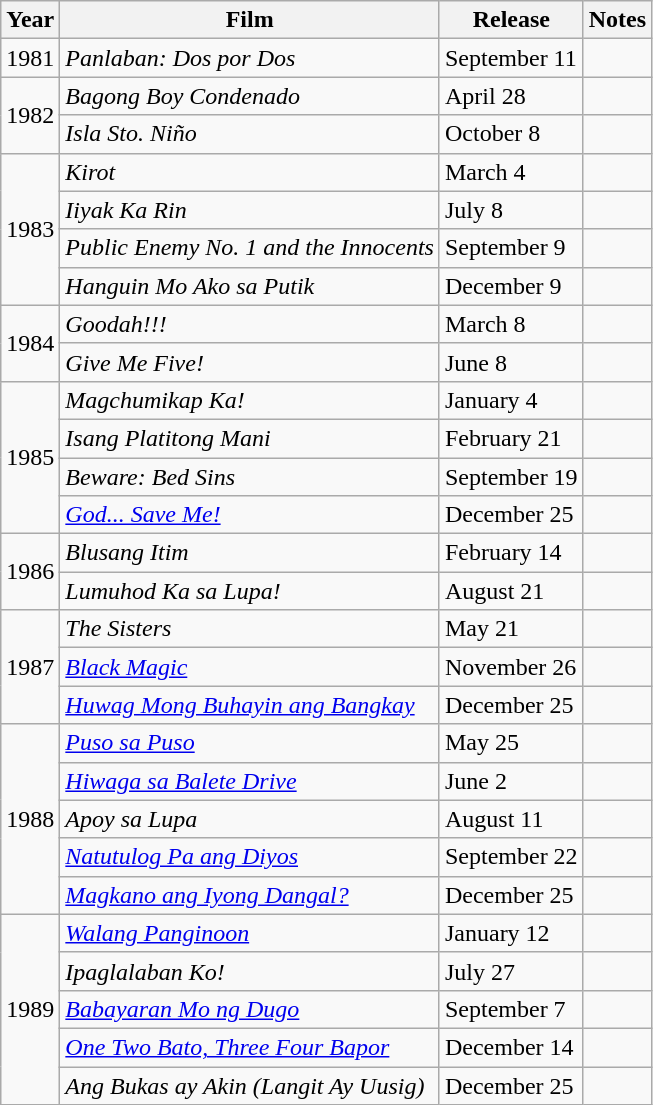<table class="wikitable sortable">
<tr>
<th>Year</th>
<th>Film</th>
<th>Release</th>
<th>Notes</th>
</tr>
<tr>
<td>1981</td>
<td><em>Panlaban: Dos por Dos</em></td>
<td>September 11</td>
<td></td>
</tr>
<tr>
<td rowspan="2">1982</td>
<td><em>Bagong Boy Condenado</em></td>
<td>April 28</td>
<td></td>
</tr>
<tr>
<td><em>Isla Sto. Niño</em></td>
<td>October 8</td>
<td></td>
</tr>
<tr>
<td rowspan="4">1983</td>
<td><em>Kirot</em></td>
<td>March 4</td>
<td></td>
</tr>
<tr>
<td><em>Iiyak Ka Rin</em></td>
<td>July 8</td>
<td></td>
</tr>
<tr>
<td><em>Public Enemy No. 1 and the Innocents</em></td>
<td>September 9</td>
<td></td>
</tr>
<tr>
<td><em>Hanguin Mo Ako sa Putik</em></td>
<td>December 9</td>
<td></td>
</tr>
<tr>
<td rowspan="2">1984</td>
<td><em>Goodah!!!</em></td>
<td>March 8</td>
<td></td>
</tr>
<tr>
<td><em>Give Me Five!</em></td>
<td>June 8</td>
<td></td>
</tr>
<tr>
<td rowspan="4">1985</td>
<td><em>Magchumikap Ka!</em></td>
<td>January 4</td>
<td></td>
</tr>
<tr>
<td><em>Isang Platitong Mani</em></td>
<td>February 21</td>
<td></td>
</tr>
<tr>
<td><em>Beware: Bed Sins</em></td>
<td>September 19</td>
<td></td>
</tr>
<tr>
<td><em><a href='#'>God... Save Me!</a></em></td>
<td>December 25</td>
<td></td>
</tr>
<tr>
<td rowspan="2">1986</td>
<td><em>Blusang Itim</em></td>
<td>February 14</td>
<td></td>
</tr>
<tr>
<td><em>Lumuhod Ka sa Lupa!</em></td>
<td>August 21</td>
<td></td>
</tr>
<tr>
<td rowspan="3">1987</td>
<td><em>The Sisters</em></td>
<td>May 21</td>
<td></td>
</tr>
<tr>
<td><em><a href='#'>Black Magic</a></em></td>
<td>November 26</td>
<td></td>
</tr>
<tr>
<td><em><a href='#'>Huwag Mong Buhayin ang Bangkay</a></em></td>
<td>December 25</td>
<td></td>
</tr>
<tr>
<td rowspan="5">1988</td>
<td><em><a href='#'>Puso sa Puso</a></em></td>
<td>May 25</td>
<td></td>
</tr>
<tr>
<td><em><a href='#'>Hiwaga sa Balete Drive</a></em></td>
<td>June 2</td>
<td></td>
</tr>
<tr>
<td><em>Apoy sa Lupa</em></td>
<td>August 11</td>
<td></td>
</tr>
<tr>
<td><em><a href='#'>Natutulog Pa ang Diyos</a></em></td>
<td>September 22</td>
<td></td>
</tr>
<tr>
<td><em><a href='#'>Magkano ang Iyong Dangal?</a></em></td>
<td>December 25</td>
<td></td>
</tr>
<tr>
<td rowspan="5">1989</td>
<td><em><a href='#'>Walang Panginoon</a></em></td>
<td>January 12</td>
<td></td>
</tr>
<tr>
<td><em>Ipaglalaban Ko!</em></td>
<td>July 27</td>
<td></td>
</tr>
<tr>
<td><em><a href='#'>Babayaran Mo ng Dugo</a></em></td>
<td>September 7</td>
<td></td>
</tr>
<tr>
<td><em><a href='#'>One Two Bato, Three Four Bapor</a></em></td>
<td>December 14</td>
<td></td>
</tr>
<tr>
<td><em>Ang Bukas ay Akin (Langit Ay Uusig)</em></td>
<td>December 25</td>
<td></td>
</tr>
</table>
